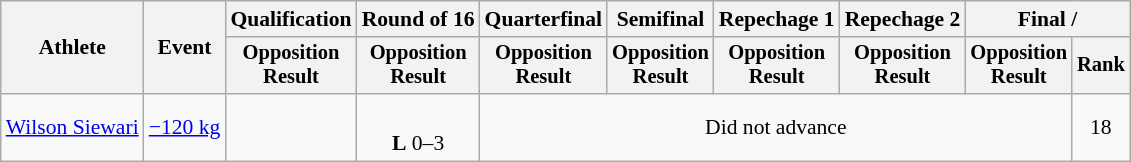<table class="wikitable" style="font-size:90%">
<tr>
<th rowspan="2">Athlete</th>
<th rowspan="2">Event</th>
<th>Qualification</th>
<th>Round of 16</th>
<th>Quarterfinal</th>
<th>Semifinal</th>
<th>Repechage 1</th>
<th>Repechage 2</th>
<th colspan=2>Final / </th>
</tr>
<tr style="font-size: 95%">
<th>Opposition<br>Result</th>
<th>Opposition<br>Result</th>
<th>Opposition<br>Result</th>
<th>Opposition<br>Result</th>
<th>Opposition<br>Result</th>
<th>Opposition<br>Result</th>
<th>Opposition<br>Result</th>
<th>Rank</th>
</tr>
<tr align=center>
<td align=left><a href='#'>Wilson Siewari</a></td>
<td align=left><a href='#'>−120 kg</a></td>
<td></td>
<td><br><strong>L</strong> 0–3 <sup></sup></td>
<td colspan=5>Did not advance</td>
<td>18</td>
</tr>
</table>
